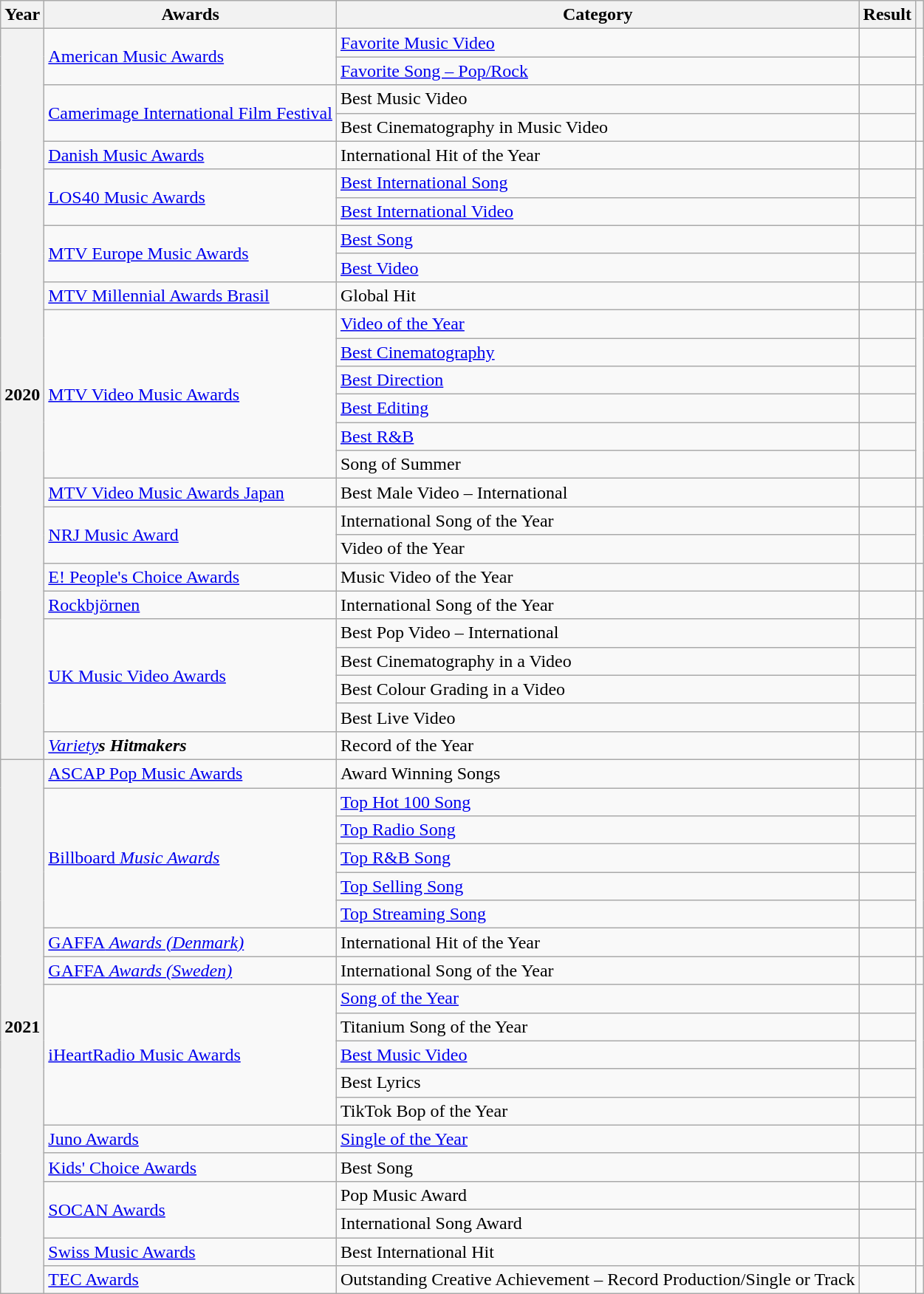<table class="wikitable sortable plainrowheaders">
<tr>
<th scope="col">Year</th>
<th scope="col">Awards</th>
<th scope="col">Category</th>
<th scope="col">Result</th>
<th scope="col"></th>
</tr>
<tr>
<th scope="row" rowspan="26">2020</th>
<td rowspan="2"><a href='#'>American Music Awards</a></td>
<td><a href='#'>Favorite Music Video</a></td>
<td></td>
<td style="text-align:center;" rowspan="2"></td>
</tr>
<tr>
<td><a href='#'>Favorite Song – Pop/Rock</a></td>
<td></td>
</tr>
<tr>
<td rowspan="2"><a href='#'>Camerimage International Film Festival</a></td>
<td>Best Music Video</td>
<td></td>
<td style="text-align:center;" rowspan="2"></td>
</tr>
<tr>
<td>Best Cinematography in Music Video</td>
<td></td>
</tr>
<tr>
<td><a href='#'>Danish Music Awards</a></td>
<td>International Hit of the Year</td>
<td></td>
<td style="text-align:center;"></td>
</tr>
<tr>
<td rowspan="2"><a href='#'>LOS40 Music Awards</a></td>
<td><a href='#'>Best International Song</a></td>
<td></td>
<td style="text-align:center;" rowspan="2"></td>
</tr>
<tr>
<td><a href='#'>Best International Video</a></td>
<td></td>
</tr>
<tr>
<td rowspan="2"><a href='#'>MTV Europe Music Awards</a></td>
<td><a href='#'>Best Song</a></td>
<td></td>
<td style="text-align:center;" rowspan="2"></td>
</tr>
<tr>
<td><a href='#'>Best Video</a></td>
<td></td>
</tr>
<tr>
<td><a href='#'>MTV Millennial Awards Brasil</a></td>
<td>Global Hit</td>
<td></td>
<td style="text-align:center;"></td>
</tr>
<tr>
<td rowspan="6"><a href='#'>MTV Video Music Awards</a></td>
<td><a href='#'>Video of the Year</a></td>
<td></td>
<td style="text-align:center;" rowspan="6"></td>
</tr>
<tr>
<td><a href='#'>Best Cinematography</a></td>
<td></td>
</tr>
<tr>
<td><a href='#'>Best Direction</a></td>
<td></td>
</tr>
<tr>
<td><a href='#'>Best Editing</a></td>
<td></td>
</tr>
<tr>
<td><a href='#'>Best R&B</a></td>
<td></td>
</tr>
<tr>
<td>Song of Summer</td>
<td></td>
</tr>
<tr>
<td><a href='#'>MTV Video Music Awards Japan</a></td>
<td>Best Male Video – International</td>
<td></td>
<td style="text-align:center;"></td>
</tr>
<tr>
<td rowspan="2"><a href='#'>NRJ Music Award</a></td>
<td>International Song of the Year</td>
<td></td>
<td style="text-align:center;" rowspan="2"></td>
</tr>
<tr>
<td>Video of the Year</td>
<td></td>
</tr>
<tr>
<td><a href='#'>E! People's Choice Awards</a></td>
<td>Music Video of the Year</td>
<td></td>
<td style="text-align:center;"></td>
</tr>
<tr>
<td><a href='#'>Rockbjörnen</a></td>
<td>International Song of the Year</td>
<td></td>
<td style="text-align:center;"></td>
</tr>
<tr>
<td rowspan="4"><a href='#'>UK Music Video Awards</a></td>
<td>Best Pop Video – International</td>
<td></td>
<td style="text-align:center;" rowspan="4"></td>
</tr>
<tr>
<td>Best Cinematography in a Video</td>
<td></td>
</tr>
<tr>
<td>Best Colour Grading in a Video</td>
<td></td>
</tr>
<tr>
<td>Best Live Video</td>
<td></td>
</tr>
<tr>
<td><em><a href='#'>Variety</a><strong>s Hitmakers</td>
<td>Record of the Year</td>
<td></td>
<td style="text-align:center;"></td>
</tr>
<tr>
<th scope="row" rowspan="19">2021</th>
<td><a href='#'>ASCAP Pop Music Awards</a></td>
<td>Award Winning Songs</td>
<td></td>
<td style="text-align:center;"></td>
</tr>
<tr>
<td rowspan="5"><a href='#'></em>Billboard<em> Music Awards</a></td>
<td><a href='#'>Top Hot 100 Song</a></td>
<td></td>
<td rowspan="5"  style="text-align:center;"></td>
</tr>
<tr>
<td><a href='#'>Top Radio Song</a></td>
<td></td>
</tr>
<tr>
<td><a href='#'>Top R&B Song</a></td>
<td></td>
</tr>
<tr>
<td><a href='#'>Top Selling Song</a></td>
<td></td>
</tr>
<tr>
<td><a href='#'>Top Streaming Song</a></td>
<td></td>
</tr>
<tr>
<td><a href='#'></em>GAFFA<em> Awards (Denmark)</a></td>
<td>International Hit of the Year</td>
<td></td>
<td style="text-align:center;"></td>
</tr>
<tr>
<td><a href='#'></em>GAFFA<em> Awards (Sweden)</a></td>
<td>International Song of the Year</td>
<td></td>
<td style="text-align:center;"></td>
</tr>
<tr>
<td rowspan="5"><a href='#'>iHeartRadio Music Awards</a></td>
<td><a href='#'>Song of the Year</a></td>
<td></td>
<td style="text-align:center;" rowspan="5"></td>
</tr>
<tr>
<td>Titanium Song of the Year</td>
<td></td>
</tr>
<tr>
<td><a href='#'>Best Music Video</a></td>
<td></td>
</tr>
<tr>
<td>Best Lyrics</td>
<td></td>
</tr>
<tr>
<td>TikTok Bop of the Year</td>
<td></td>
</tr>
<tr>
<td><a href='#'>Juno Awards</a></td>
<td><a href='#'>Single of the Year</a></td>
<td></td>
<td style="text-align:center;"></td>
</tr>
<tr>
<td><a href='#'>Kids' Choice Awards</a></td>
<td>Best Song</td>
<td></td>
<td style="text-align:center;"></td>
</tr>
<tr>
<td rowspan="2"><a href='#'>SOCAN Awards</a></td>
<td>Pop Music Award</td>
<td></td>
<td rowspan="2"  style="text-align:center;"></td>
</tr>
<tr>
<td>International Song Award</td>
<td></td>
</tr>
<tr>
<td><a href='#'>Swiss Music Awards</a></td>
<td>Best International Hit</td>
<td></td>
<td style="text-align:center;"></td>
</tr>
<tr>
<td><a href='#'>TEC Awards</a></td>
<td>Outstanding Creative Achievement – Record Production/Single or Track</td>
<td></td>
<td style="text-align:center;"></td>
</tr>
</table>
